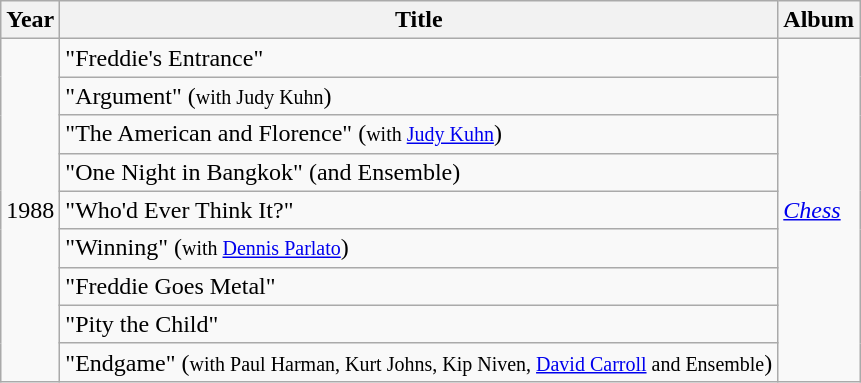<table class="wikitable">
<tr>
<th>Year</th>
<th>Title</th>
<th>Album</th>
</tr>
<tr>
<td rowspan="9">1988</td>
<td>"Freddie's Entrance"</td>
<td rowspan="9"><em><a href='#'>Chess</a></em></td>
</tr>
<tr>
<td>"Argument" (<small>with Judy Kuhn</small>)</td>
</tr>
<tr>
<td>"The American and Florence" (<small>with <a href='#'>Judy Kuhn</a></small>)</td>
</tr>
<tr>
<td>"One Night in Bangkok" (and Ensemble)</td>
</tr>
<tr>
<td>"Who'd Ever Think It?"</td>
</tr>
<tr>
<td>"Winning" (<small>with <a href='#'>Dennis Parlato</a></small>)</td>
</tr>
<tr>
<td>"Freddie Goes Metal"</td>
</tr>
<tr>
<td>"Pity the Child"</td>
</tr>
<tr>
<td>"Endgame" (<small>with Paul Harman, Kurt Johns, Kip Niven, <a href='#'>David Carroll</a> and Ensemble</small>)</td>
</tr>
</table>
